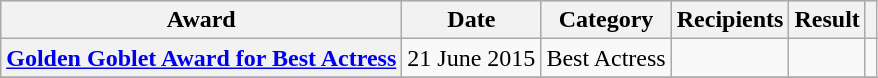<table class="wikitable plainrowheaders sortable">
<tr style="background:#ccc; text-align:center;">
<th scope="col">Award</th>
<th scope="col">Date</th>
<th scope="col">Category</th>
<th scope="col">Recipients</th>
<th scope="col">Result</th>
<th scope="col" class="unsortable"></th>
</tr>
<tr>
<th scope="row"><a href='#'>Golden Goblet Award for Best Actress</a></th>
<td>21 June 2015</td>
<td>Best Actress</td>
<td></td>
<td></td>
<td style="text-align:center;"></td>
</tr>
<tr>
</tr>
</table>
